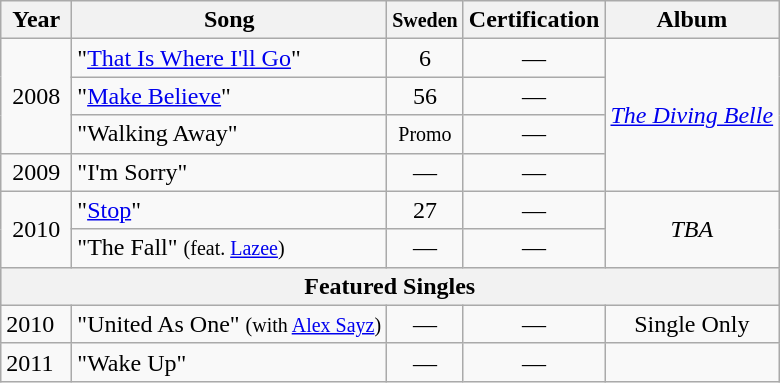<table class="wikitable">
<tr>
<th width="40">Year</th>
<th>Song</th>
<th width="40"><small>Sweden</small></th>
<th>Certification</th>
<th>Album</th>
</tr>
<tr>
<td style="text-align:center;" rowspan="3">2008</td>
<td>"<a href='#'>That Is Where I'll Go</a>"</td>
<td style="text-align:center;">6</td>
<td style="text-align:center;">—</td>
<td style="text-align:center;" rowspan="4"><em><a href='#'>The Diving Belle</a></em></td>
</tr>
<tr>
<td>"<a href='#'>Make Believe</a>"</td>
<td style="text-align:center;">56</td>
<td style="text-align:center;">—</td>
</tr>
<tr>
<td>"Walking Away"</td>
<td style="text-align:center;"><small>Promo</small></td>
<td style="text-align:center;">—</td>
</tr>
<tr>
<td style="text-align:center;">2009</td>
<td>"I'm Sorry"</td>
<td style="text-align:center;">—</td>
<td style="text-align:center;">—</td>
</tr>
<tr>
<td style="text-align:center;" rowspan="2">2010</td>
<td>"<a href='#'>Stop</a>"</td>
<td style="text-align:center;">27</td>
<td style="text-align:center;">—</td>
<td style="text-align:center;" rowspan="2"><em>TBA</em></td>
</tr>
<tr>
<td>"The Fall" <small>(feat. <a href='#'>Lazee</a>)</small></td>
<td style="text-align:center;">—</td>
<td style="text-align:center;">—</td>
</tr>
<tr style="background:#ccc;">
<th colspan="20">Featured Singles</th>
</tr>
<tr>
<td>2010</td>
<td>"United As One" <small>(with <a href='#'>Alex Sayz</a>)</small></td>
<td style="text-align:center;">—</td>
<td style="text-align:center;">—</td>
<td style="text-align:center;">Single Only</td>
</tr>
<tr>
<td>2011</td>
<td>"Wake Up"</td>
<td style="text-align:center;">—</td>
<td style="text-align:center;">—</td>
</tr>
</table>
